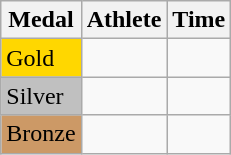<table class="wikitable">
<tr>
<th>Medal</th>
<th>Athlete</th>
<th>Time</th>
</tr>
<tr>
<td bgcolor="gold">Gold</td>
<td></td>
<td></td>
</tr>
<tr>
<td bgcolor="silver">Silver</td>
<td></td>
<td></td>
</tr>
<tr>
<td bgcolor="CC9966">Bronze</td>
<td></td>
<td></td>
</tr>
</table>
